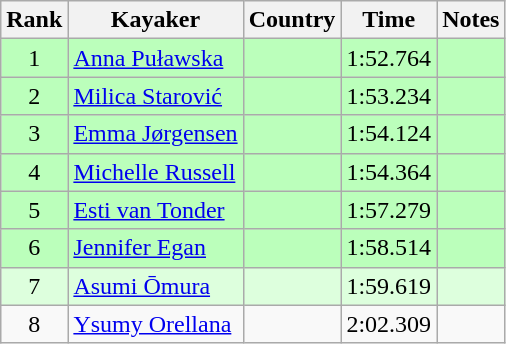<table class="wikitable" style="text-align:center">
<tr>
<th>Rank</th>
<th>Kayaker</th>
<th>Country</th>
<th>Time</th>
<th>Notes</th>
</tr>
<tr bgcolor=bbffbb>
<td>1</td>
<td align="left"><a href='#'>Anna Puławska</a></td>
<td align="left"></td>
<td>1:52.764</td>
<td></td>
</tr>
<tr bgcolor=bbffbb>
<td>2</td>
<td align="left"><a href='#'>Milica Starović</a></td>
<td align="left"></td>
<td>1:53.234</td>
<td></td>
</tr>
<tr bgcolor=bbffbb>
<td>3</td>
<td align="left"><a href='#'>Emma Jørgensen</a></td>
<td align="left"></td>
<td>1:54.124</td>
<td></td>
</tr>
<tr bgcolor=bbffbb>
<td>4</td>
<td align="left"><a href='#'>Michelle Russell</a></td>
<td align="left"></td>
<td>1:54.364</td>
<td></td>
</tr>
<tr bgcolor=bbffbb>
<td>5</td>
<td align="left"><a href='#'>Esti van Tonder</a></td>
<td align="left"></td>
<td>1:57.279</td>
<td></td>
</tr>
<tr bgcolor=bbffbb>
<td>6</td>
<td align="left"><a href='#'>Jennifer Egan</a></td>
<td align="left"></td>
<td>1:58.514</td>
<td></td>
</tr>
<tr bgcolor=ddffdd>
<td>7</td>
<td align="left"><a href='#'>Asumi Ōmura</a></td>
<td align="left"></td>
<td>1:59.619</td>
<td></td>
</tr>
<tr>
<td>8</td>
<td align="left"><a href='#'>Ysumy Orellana</a></td>
<td align="left"></td>
<td>2:02.309</td>
<td></td>
</tr>
</table>
